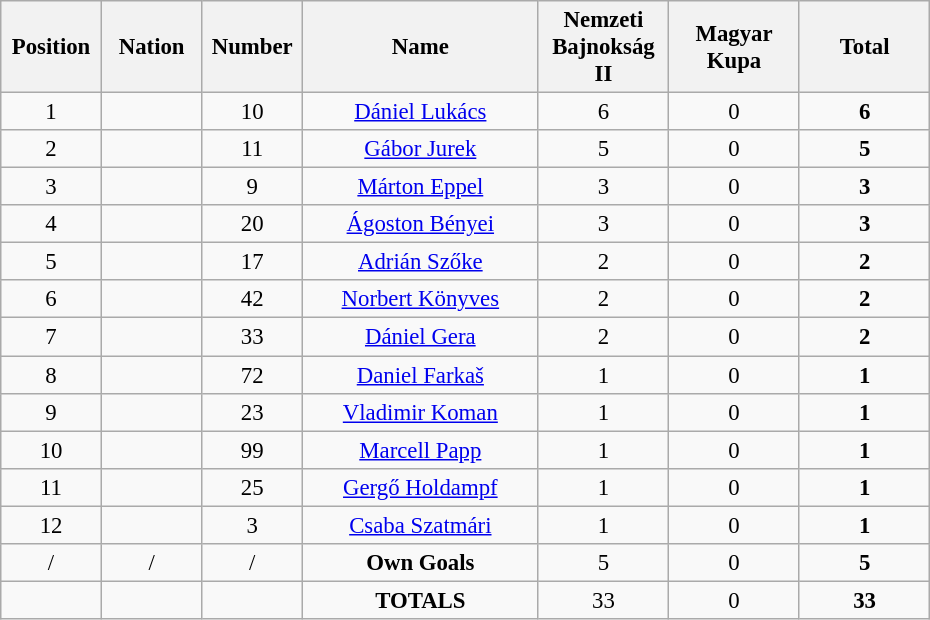<table class="wikitable" style="font-size: 95%; text-align: center;">
<tr>
<th width=60>Position</th>
<th width=60>Nation</th>
<th width=60>Number</th>
<th width=150>Name</th>
<th width=80>Nemzeti Bajnokság II</th>
<th width=80>Magyar Kupa</th>
<th width=80>Total</th>
</tr>
<tr>
<td>1</td>
<td></td>
<td>10</td>
<td><a href='#'>Dániel Lukács</a></td>
<td>6</td>
<td>0</td>
<td><strong>6</strong></td>
</tr>
<tr>
<td>2</td>
<td></td>
<td>11</td>
<td><a href='#'>Gábor Jurek</a></td>
<td>5</td>
<td>0</td>
<td><strong>5</strong></td>
</tr>
<tr>
<td>3</td>
<td></td>
<td>9</td>
<td><a href='#'>Márton Eppel</a></td>
<td>3</td>
<td>0</td>
<td><strong>3</strong></td>
</tr>
<tr>
<td>4</td>
<td></td>
<td>20</td>
<td><a href='#'>Ágoston Bényei</a></td>
<td>3</td>
<td>0</td>
<td><strong>3</strong></td>
</tr>
<tr>
<td>5</td>
<td></td>
<td>17</td>
<td><a href='#'>Adrián Szőke</a></td>
<td>2</td>
<td>0</td>
<td><strong>2</strong></td>
</tr>
<tr>
<td>6</td>
<td></td>
<td>42</td>
<td><a href='#'>Norbert Könyves</a></td>
<td>2</td>
<td>0</td>
<td><strong>2</strong></td>
</tr>
<tr>
<td>7</td>
<td></td>
<td>33</td>
<td><a href='#'>Dániel Gera</a></td>
<td>2</td>
<td>0</td>
<td><strong>2</strong></td>
</tr>
<tr>
<td>8</td>
<td></td>
<td>72</td>
<td><a href='#'>Daniel Farkaš</a></td>
<td>1</td>
<td>0</td>
<td><strong>1</strong></td>
</tr>
<tr>
<td>9</td>
<td></td>
<td>23</td>
<td><a href='#'>Vladimir Koman</a></td>
<td>1</td>
<td>0</td>
<td><strong>1</strong></td>
</tr>
<tr>
<td>10</td>
<td></td>
<td>99</td>
<td><a href='#'>Marcell Papp</a></td>
<td>1</td>
<td>0</td>
<td><strong>1</strong></td>
</tr>
<tr>
<td>11</td>
<td></td>
<td>25</td>
<td><a href='#'>Gergő Holdampf</a></td>
<td>1</td>
<td>0</td>
<td><strong>1</strong></td>
</tr>
<tr>
<td>12</td>
<td></td>
<td>3</td>
<td><a href='#'>Csaba Szatmári</a></td>
<td>1</td>
<td>0</td>
<td><strong>1</strong></td>
</tr>
<tr>
<td>/</td>
<td>/</td>
<td>/</td>
<td><strong>Own Goals</strong></td>
<td>5</td>
<td>0</td>
<td><strong>5</strong></td>
</tr>
<tr>
<td></td>
<td></td>
<td></td>
<td><strong>TOTALS</strong></td>
<td>33</td>
<td>0</td>
<td><strong>33</strong></td>
</tr>
</table>
